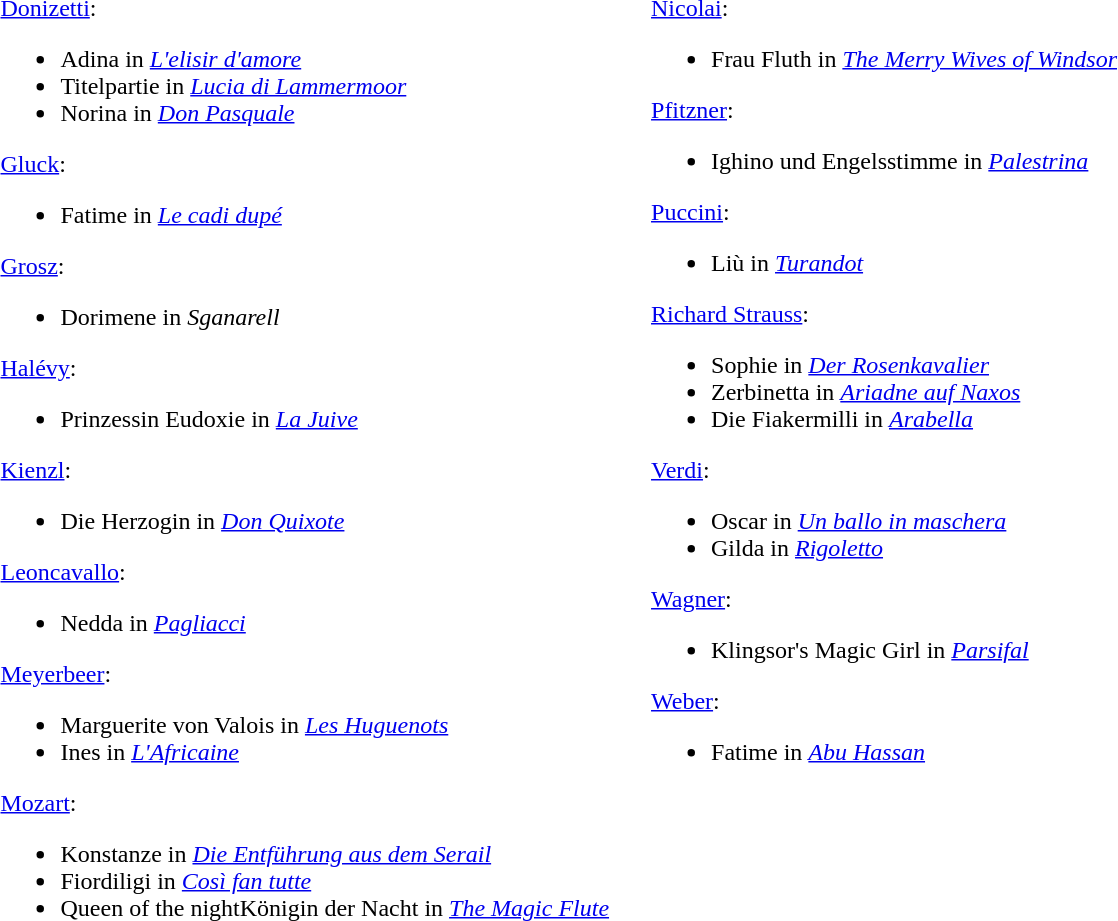<table class="toptextcells">
<tr>
<td><br><a href='#'>Donizetti</a>:<ul><li>Adina in <em><a href='#'>L'elisir d'amore</a></em></li><li>Titelpartie in <em><a href='#'>Lucia di Lammermoor</a></em></li><li>Norina in <em><a href='#'>Don Pasquale</a></em></li></ul><a href='#'>Gluck</a>:<ul><li>Fatime in <em><a href='#'>Le cadi dupé</a></em></li></ul><a href='#'>Grosz</a>:<ul><li>Dorimene in <em>Sganarell</em></li></ul><a href='#'>Halévy</a>:<ul><li>Prinzessin Eudoxie in <em><a href='#'>La Juive</a></em></li></ul><a href='#'>Kienzl</a>:<ul><li>Die Herzogin in <em><a href='#'>Don Quixote</a></em></li></ul><a href='#'>Leoncavallo</a>:<ul><li>Nedda in <em><a href='#'>Pagliacci</a></em></li></ul><a href='#'>Meyerbeer</a>:<ul><li>Marguerite von Valois in <em><a href='#'>Les Huguenots</a></em></li><li>Ines in <em><a href='#'>L'Africaine</a></em></li></ul><a href='#'>Mozart</a>:<ul><li>Konstanze in <em><a href='#'>Die Entführung aus dem Serail</a></em></li><li>Fiordiligi in <em><a href='#'>Così fan tutte</a></em></li><li>Queen of the nightKönigin der Nacht in <em><a href='#'>The Magic Flute</a></em></li></ul></td>
<td width="20"> </td>
<td valign="top"><br><a href='#'>Nicolai</a>:<ul><li>Frau Fluth in <em><a href='#'>The Merry Wives of Windsor</a></em></li></ul><a href='#'>Pfitzner</a>:<ul><li>Ighino und Engelsstimme in <em><a href='#'>Palestrina</a></em></li></ul><a href='#'>Puccini</a>:<ul><li>Liù in <em><a href='#'>Turandot</a></em></li></ul><a href='#'>Richard Strauss</a>:<ul><li>Sophie in <em><a href='#'>Der Rosenkavalier</a></em></li><li>Zerbinetta in <em><a href='#'>Ariadne auf Naxos</a></em></li><li>Die Fiakermilli in <em><a href='#'>Arabella</a></em></li></ul><a href='#'>Verdi</a>:<ul><li>Oscar in <em><a href='#'>Un ballo in maschera</a></em></li><li>Gilda in <em><a href='#'>Rigoletto</a></em></li></ul><a href='#'>Wagner</a>:<ul><li>Klingsor's Magic Girl in <em><a href='#'>Parsifal</a></em></li></ul><a href='#'>Weber</a>:<ul><li>Fatime in <em><a href='#'>Abu Hassan</a></em></li></ul></td>
</tr>
</table>
